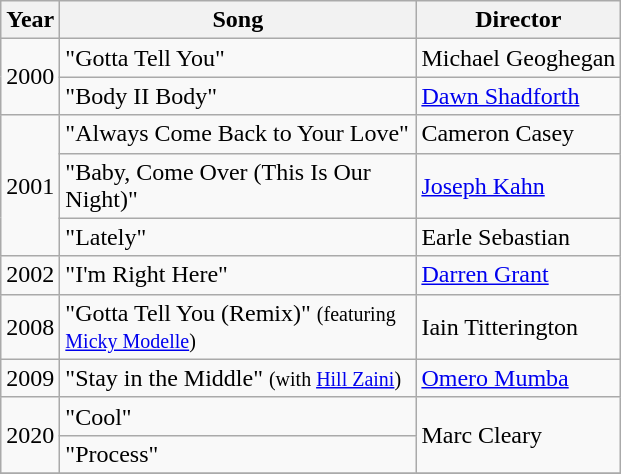<table class="wikitable">
<tr>
<th>Year</th>
<th style="width:230px;">Song</th>
<th>Director</th>
</tr>
<tr>
<td rowspan="2">2000</td>
<td>"Gotta Tell You"</td>
<td>Michael Geoghegan</td>
</tr>
<tr>
<td>"Body II Body"</td>
<td><a href='#'>Dawn Shadforth</a></td>
</tr>
<tr>
<td rowspan="3">2001</td>
<td>"Always Come Back to Your Love"</td>
<td>Cameron Casey</td>
</tr>
<tr>
<td>"Baby, Come Over (This Is Our Night)"</td>
<td><a href='#'>Joseph Kahn</a></td>
</tr>
<tr>
<td>"Lately"</td>
<td>Earle Sebastian</td>
</tr>
<tr>
<td>2002</td>
<td>"I'm Right Here"</td>
<td><a href='#'>Darren Grant</a></td>
</tr>
<tr>
<td>2008</td>
<td>"Gotta Tell You (Remix)" <small>(featuring <a href='#'>Micky Modelle</a>)</small></td>
<td>Iain Titterington</td>
</tr>
<tr>
<td>2009</td>
<td>"Stay in the Middle" <small>(with <a href='#'>Hill Zaini</a>)</small></td>
<td><a href='#'>Omero Mumba</a></td>
</tr>
<tr>
<td rowspan="2">2020</td>
<td>"Cool"</td>
<td rowspan="2">Marc Cleary</td>
</tr>
<tr>
<td>"Process"</td>
</tr>
<tr>
</tr>
</table>
